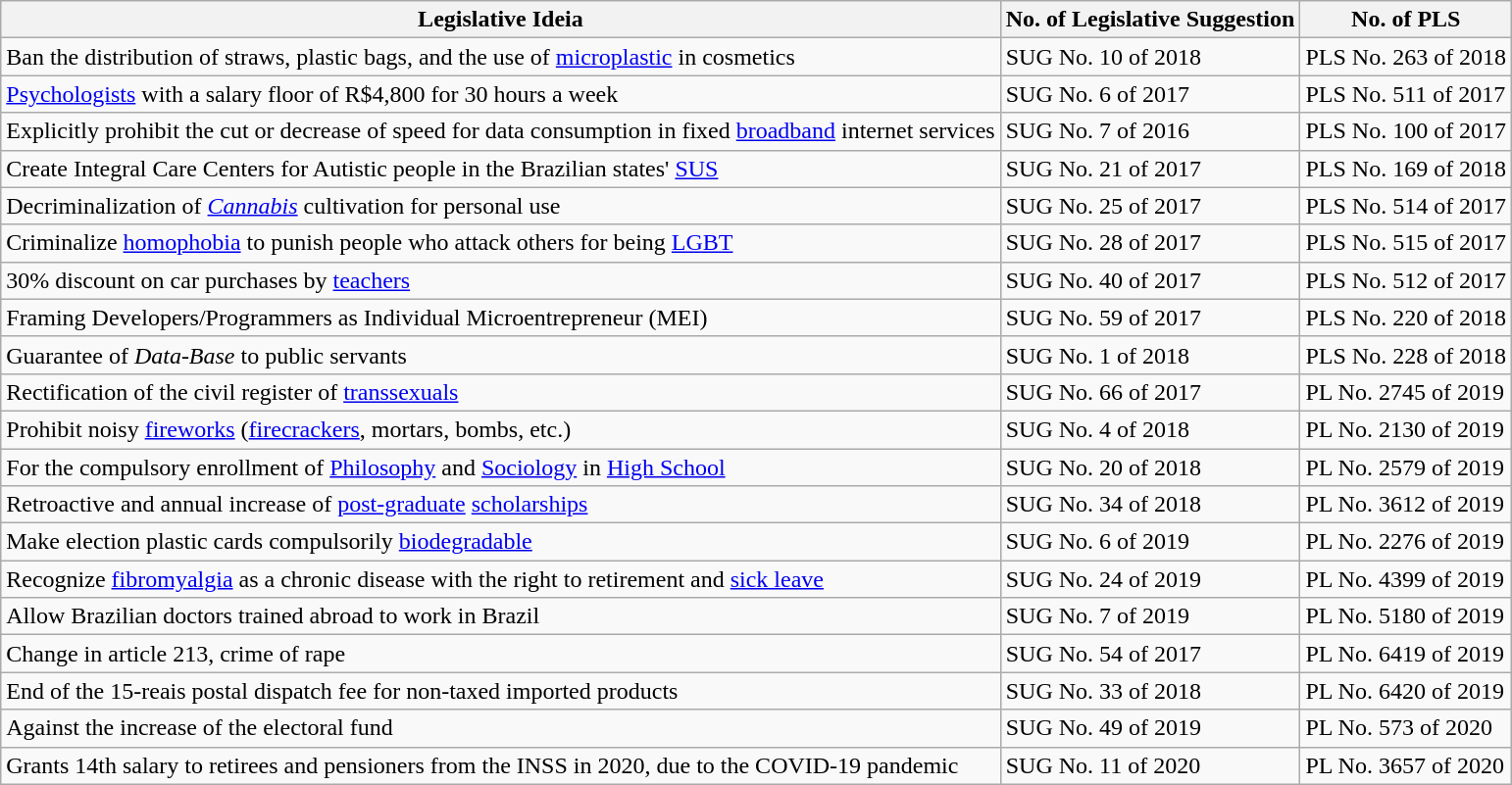<table class="wikitable">
<tr>
<th>Legislative Ideia</th>
<th>No. of Legislative Suggestion</th>
<th>No. of PLS</th>
</tr>
<tr>
<td>Ban the distribution of straws, plastic bags, and the use of <a href='#'>microplastic</a> in cosmetics</td>
<td>SUG No. 10 of 2018</td>
<td>PLS No. 263 of 2018</td>
</tr>
<tr>
<td><a href='#'>Psychologists</a> with a salary floor of R$4,800 for 30 hours a week</td>
<td>SUG No. 6 of 2017</td>
<td>PLS No. 511 of 2017</td>
</tr>
<tr>
<td>Explicitly prohibit the cut or decrease of speed for data consumption in fixed <a href='#'>broadband</a> internet services</td>
<td>SUG No. 7 of 2016</td>
<td>PLS No. 100 of 2017</td>
</tr>
<tr>
<td>Create Integral Care Centers for Autistic people in the Brazilian states' <a href='#'>SUS</a></td>
<td>SUG No. 21 of 2017</td>
<td>PLS No. 169 of 2018</td>
</tr>
<tr>
<td>Decriminalization of <em><a href='#'>Cannabis</a></em> cultivation for personal use</td>
<td>SUG No. 25 of 2017</td>
<td>PLS No. 514 of 2017</td>
</tr>
<tr>
<td>Criminalize <a href='#'>homophobia</a> to punish people who attack others for being <a href='#'>LGBT</a></td>
<td>SUG No. 28 of 2017</td>
<td>PLS No. 515 of 2017</td>
</tr>
<tr>
<td>30% discount on car purchases by <a href='#'>teachers</a></td>
<td>SUG No. 40 of 2017</td>
<td>PLS No. 512 of 2017</td>
</tr>
<tr>
<td>Framing Developers/Programmers as Individual Microentrepreneur (MEI)</td>
<td>SUG No. 59 of 2017</td>
<td>PLS No. 220 of 2018</td>
</tr>
<tr>
<td>Guarantee of <em>Data-Base</em> to public servants</td>
<td>SUG No. 1 of 2018</td>
<td>PLS No. 228 of 2018</td>
</tr>
<tr>
<td>Rectification of the civil register of <a href='#'>transsexuals</a></td>
<td>SUG No. 66 of 2017</td>
<td>PL No. 2745 of 2019</td>
</tr>
<tr>
<td>Prohibit noisy <a href='#'>fireworks</a> (<a href='#'>firecrackers</a>, mortars, bombs, etc.)</td>
<td>SUG No. 4 of 2018</td>
<td>PL No. 2130 of 2019</td>
</tr>
<tr>
<td>For the compulsory enrollment of <a href='#'>Philosophy</a> and <a href='#'>Sociology</a> in <a href='#'>High School</a></td>
<td>SUG No. 20 of 2018</td>
<td>PL No. 2579 of 2019</td>
</tr>
<tr>
<td>Retroactive and annual increase of <a href='#'>post-graduate</a> <a href='#'>scholarships</a></td>
<td>SUG No. 34 of 2018</td>
<td>PL No. 3612 of 2019</td>
</tr>
<tr>
<td>Make election plastic cards compulsorily <a href='#'>biodegradable</a></td>
<td>SUG No. 6 of 2019</td>
<td>PL No. 2276 of 2019</td>
</tr>
<tr>
<td>Recognize <a href='#'>fibromyalgia</a> as a chronic disease with the right to retirement and <a href='#'>sick leave</a></td>
<td>SUG No. 24 of 2019</td>
<td>PL No. 4399 of 2019</td>
</tr>
<tr>
<td>Allow Brazilian doctors trained abroad to work in Brazil</td>
<td>SUG No. 7 of 2019</td>
<td>PL No. 5180 of 2019</td>
</tr>
<tr>
<td>Change in article 213, crime of rape</td>
<td>SUG No. 54 of 2017</td>
<td>PL No. 6419 of 2019</td>
</tr>
<tr>
<td>End of the 15-reais postal dispatch fee for non-taxed imported products</td>
<td>SUG No. 33 of 2018</td>
<td>PL No. 6420 of 2019</td>
</tr>
<tr>
<td>Against the increase of the electoral fund</td>
<td>SUG No. 49 of 2019</td>
<td>PL No. 573 of 2020</td>
</tr>
<tr>
<td>Grants 14th salary to retirees and pensioners from the INSS in 2020, due to the COVID-19 pandemic</td>
<td>SUG No. 11 of 2020</td>
<td>PL No. 3657 of 2020</td>
</tr>
</table>
